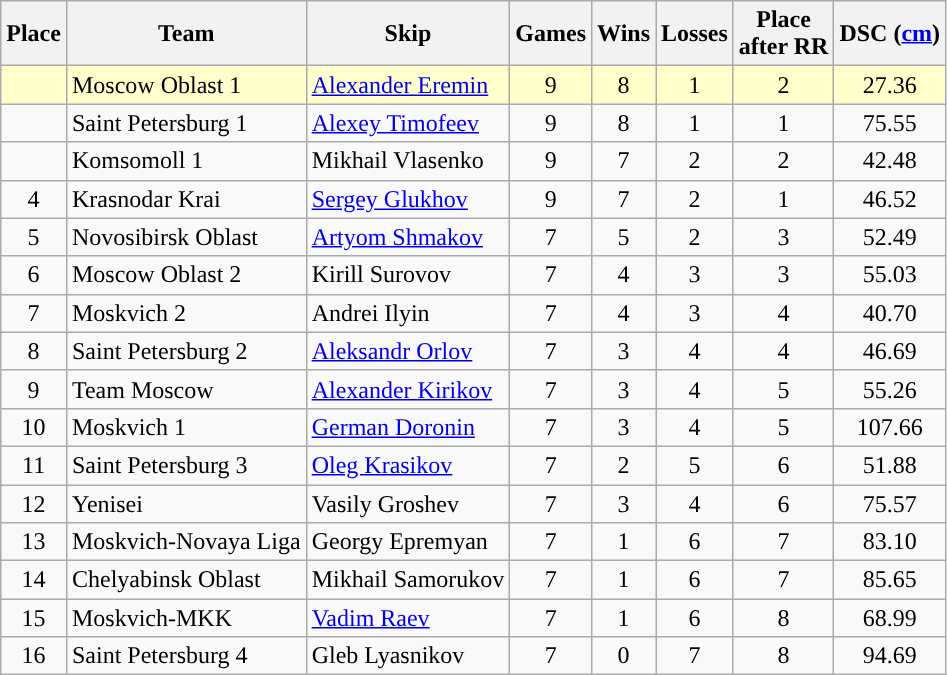<table class="wikitable" style="text-align:center;">
<tr>
<th>Place</th>
<th>Team</th>
<th>Skip</th>
<th>Games</th>
<th>Wins</th>
<th>Losses</th>
<th>Place<br>after RR</th>
<th>DSC (<a href='#'>cm</a>)</th>
</tr>
<tr bgcolor=#ffc>
<td></td>
<td align=left> Moscow Oblast 1</td>
<td align=left><a href='#'>Alexander Eremin</a></td>
<td>9</td>
<td>8</td>
<td>1</td>
<td>2</td>
<td>27.36</td>
</tr>
<tr>
<td></td>
<td align=left> Saint Petersburg 1</td>
<td align=left><a href='#'>Alexey Timofeev</a></td>
<td>9</td>
<td>8</td>
<td>1</td>
<td>1</td>
<td>75.55</td>
</tr>
<tr>
<td></td>
<td align=left> Komsomoll 1</td>
<td align=left>Mikhail Vlasenko</td>
<td>9</td>
<td>7</td>
<td>2</td>
<td>2</td>
<td>42.48</td>
</tr>
<tr>
<td>4</td>
<td align=left> Krasnodar Krai</td>
<td align=left><a href='#'>Sergey Glukhov</a></td>
<td>9</td>
<td>7</td>
<td>2</td>
<td>1</td>
<td>46.52</td>
</tr>
<tr>
<td>5</td>
<td align=left> Novosibirsk Oblast</td>
<td align=left><a href='#'>Artyom Shmakov</a></td>
<td>7</td>
<td>5</td>
<td>2</td>
<td>3</td>
<td>52.49</td>
</tr>
<tr>
<td>6</td>
<td align=left> Moscow Oblast 2</td>
<td align=left>Kirill Surovov</td>
<td>7</td>
<td>4</td>
<td>3</td>
<td>3</td>
<td>55.03</td>
</tr>
<tr>
<td>7</td>
<td align=left> Moskvich 2</td>
<td align=left>Andrei Ilyin</td>
<td>7</td>
<td>4</td>
<td>3</td>
<td>4</td>
<td>40.70</td>
</tr>
<tr>
<td>8</td>
<td align=left> Saint Petersburg 2</td>
<td align=left><a href='#'>Aleksandr Orlov</a></td>
<td>7</td>
<td>3</td>
<td>4</td>
<td>4</td>
<td>46.69</td>
</tr>
<tr>
<td>9</td>
<td align=left> Team Moscow</td>
<td align=left><a href='#'>Alexander Kirikov</a></td>
<td>7</td>
<td>3</td>
<td>4</td>
<td>5</td>
<td>55.26</td>
</tr>
<tr>
<td>10</td>
<td align=left> Moskvich 1</td>
<td align=left><a href='#'>German Doronin</a></td>
<td>7</td>
<td>3</td>
<td>4</td>
<td>5</td>
<td>107.66</td>
</tr>
<tr>
<td>11</td>
<td align=left> Saint Petersburg 3</td>
<td align=left><a href='#'>Oleg Krasikov</a></td>
<td>7</td>
<td>2</td>
<td>5</td>
<td>6</td>
<td>51.88</td>
</tr>
<tr>
<td>12</td>
<td align=left> Yenisei</td>
<td align=left>Vasily Groshev</td>
<td>7</td>
<td>3</td>
<td>4</td>
<td>6</td>
<td>75.57</td>
</tr>
<tr>
<td>13</td>
<td align=left> Moskvich-Novaya Liga</td>
<td align=left>Georgy Epremyan</td>
<td>7</td>
<td>1</td>
<td>6</td>
<td>7</td>
<td>83.10</td>
</tr>
<tr>
<td>14</td>
<td align=left> Chelyabinsk Oblast</td>
<td align=left>Mikhail Samorukov</td>
<td>7</td>
<td>1</td>
<td>6</td>
<td>7</td>
<td>85.65</td>
</tr>
<tr>
<td>15</td>
<td align=left> Moskvich-MKK</td>
<td align=left><a href='#'>Vadim Raev</a></td>
<td>7</td>
<td>1</td>
<td>6</td>
<td>8</td>
<td>68.99</td>
</tr>
<tr>
<td>16</td>
<td align=left> Saint Petersburg 4</td>
<td align=left>Gleb Lyasnikov</td>
<td>7</td>
<td>0</td>
<td>7</td>
<td>8</td>
<td>94.69</td>
</tr>
</table>
